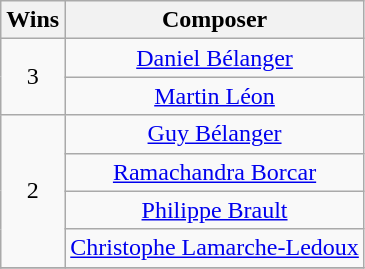<table class="wikitable" style="text-align:center;">
<tr>
<th scope="col" width="10">Wins</th>
<th scope="col" align="center">Composer</th>
</tr>
<tr>
<td rowspan="2" style="text-align:center;">3</td>
<td><a href='#'>Daniel Bélanger</a></td>
</tr>
<tr>
<td><a href='#'>Martin Léon</a></td>
</tr>
<tr>
<td rowspan="4" style="text-align:center;">2</td>
<td><a href='#'>Guy Bélanger</a></td>
</tr>
<tr>
<td><a href='#'>Ramachandra Borcar</a></td>
</tr>
<tr>
<td><a href='#'>Philippe Brault</a></td>
</tr>
<tr>
<td><a href='#'>Christophe Lamarche-Ledoux</a></td>
</tr>
<tr>
</tr>
</table>
